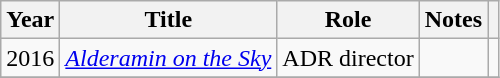<table class="wikitable sortable plainrowheaders">
<tr>
<th>Year</th>
<th>Title</th>
<th>Role</th>
<th class="unsortable">Notes</th>
<th class="unsortable"></th>
</tr>
<tr>
<td>2016</td>
<td><em><a href='#'>Alderamin on the Sky</a></em></td>
<td>ADR director</td>
<td></td>
<td></td>
</tr>
<tr>
</tr>
</table>
